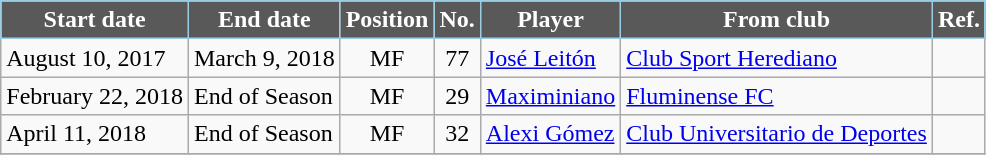<table class="wikitable sortable">
<tr>
<th style="background:#585958; color:#FFFFFF; border:1px solid #9BCDE4;"><strong>Start date</strong></th>
<th style="background:#585958; color:#FFFFFF; border:1px solid #9BCDE4;"><strong>End date</strong></th>
<th style="background:#585958; color:#FFFFFF; border:1px solid #9BCDE4;"><strong>Position</strong></th>
<th style="background:#585958; color:#FFFFFF; border:1px solid #9BCDE4;"><strong>No.</strong></th>
<th style="background:#585958; color:#FFFFFF; border:1px solid #9BCDE4;"><strong>Player</strong></th>
<th style="background:#585958; color:#FFFFFF; border:1px solid #9BCDE4;"><strong>From club</strong></th>
<th style="background:#585958; color:#FFFFFF; border:1px solid #9BCDE4;"><strong>Ref.</strong></th>
</tr>
<tr>
<td>August 10, 2017</td>
<td>March 9, 2018</td>
<td style="text-align:center;">MF</td>
<td style="text-align:center;">77</td>
<td style="text-align:left;"> <a href='#'>José Leitón</a></td>
<td style="text-align:left;"> <a href='#'>Club Sport Herediano</a></td>
<td></td>
</tr>
<tr>
<td>February 22, 2018</td>
<td>End of Season</td>
<td style="text-align:center;">MF</td>
<td style="text-align:center;">29</td>
<td style="text-align:left;"> <a href='#'>Maximiniano</a></td>
<td style="text-align:left;"> <a href='#'>Fluminense FC</a></td>
<td></td>
</tr>
<tr>
<td>April 11, 2018</td>
<td>End of Season</td>
<td style="text-align:center;">MF</td>
<td style="text-align:center;">32</td>
<td style="text-align:left;"> <a href='#'>Alexi Gómez</a></td>
<td style="text-align:left;"> <a href='#'>Club Universitario de Deportes</a></td>
<td></td>
</tr>
<tr>
</tr>
</table>
